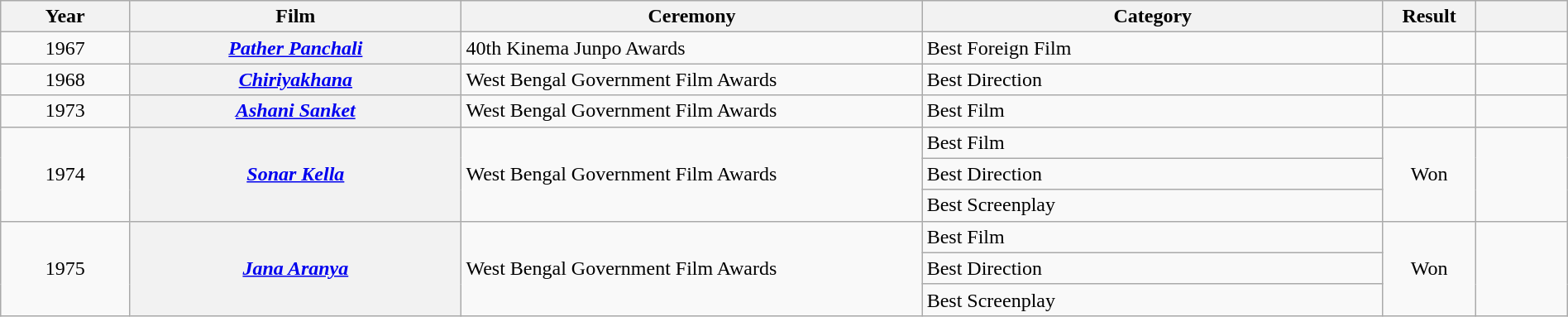<table class="wikitable plainrowheaders sortable" style="width:100%">
<tr>
<th scope="col" style="width:7%">Year</th>
<th scope="col" style="width:18%">Film</th>
<th scope="col" style="width:25%">Ceremony</th>
<th scope="col" style="width:25%">Category</th>
<th scope="col" style="width:5%">Result</th>
<th scope="col" style="width:5%"></th>
</tr>
<tr>
<td style="text-align:center;">1967</td>
<th scope="row"><em><a href='#'>Pather Panchali</a></em></th>
<td>40th Kinema Junpo Awards</td>
<td>Best Foreign Film</td>
<td></td>
<td style="text-align:center;"></td>
</tr>
<tr>
<td style="text-align:center;">1968</td>
<th scope="row"><em><a href='#'>Chiriyakhana</a></em></th>
<td>West Bengal Government Film Awards</td>
<td>Best Direction</td>
<td></td>
<td style="text-align:center;"></td>
</tr>
<tr>
<td style="text-align:center;">1973</td>
<th scope="row"><em><a href='#'>Ashani Sanket</a></em></th>
<td>West Bengal Government Film Awards</td>
<td>Best Film</td>
<td></td>
<td style="text-align:center;"></td>
</tr>
<tr>
<td style="text-align:center;" rowspan="3">1974</td>
<th scope="row" rowspan="3"><em><a href='#'>Sonar Kella</a></em></th>
<td rowspan="3">West Bengal Government Film Awards</td>
<td>Best Film</td>
<td rowspan="3" style="text-align:center;">Won</td>
<td rowspan="3"></td>
</tr>
<tr>
<td>Best Direction</td>
</tr>
<tr>
<td>Best Screenplay</td>
</tr>
<tr>
<td style="text-align:center;" rowspan="3">1975</td>
<th scope="row" rowspan="3"><em><a href='#'>Jana Aranya</a></em></th>
<td rowspan="3">West Bengal Government Film Awards</td>
<td>Best Film</td>
<td rowspan="3" style="text-align:center;">Won</td>
<td rowspan="3"></td>
</tr>
<tr>
<td>Best Direction</td>
</tr>
<tr>
<td>Best Screenplay</td>
</tr>
</table>
